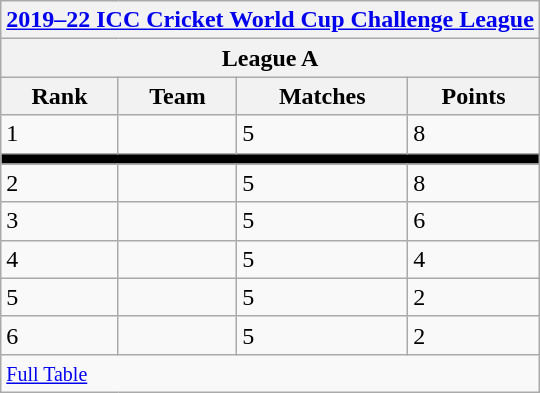<table class="wikitable" style="white-space: nowrap;" style="text-align:center">
<tr>
<th colspan="4"><a href='#'>2019–22 ICC Cricket World Cup Challenge League</a></th>
</tr>
<tr>
<th colspan="4">League A</th>
</tr>
<tr>
<th>Rank</th>
<th>Team</th>
<th>Matches</th>
<th>Points</th>
</tr>
<tr>
<td>1</td>
<td style="text-align:left"></td>
<td>5</td>
<td>8</td>
</tr>
<tr>
<td colspan="4" style="background-color:#000"></td>
</tr>
<tr>
<td>2</td>
<td style="text-align:left"></td>
<td>5</td>
<td>8</td>
</tr>
<tr>
<td>3</td>
<td style="text-align:left"></td>
<td>5</td>
<td>6</td>
</tr>
<tr>
<td>4</td>
<td style="text-align:left"></td>
<td>5</td>
<td>4</td>
</tr>
<tr>
<td>5</td>
<td style="text-align:left"></td>
<td>5</td>
<td>2</td>
</tr>
<tr>
<td>6</td>
<td style="text-align:left"></td>
<td>5</td>
<td>2</td>
</tr>
<tr>
<td colspan="4"><small><a href='#'>Full Table</a></small></td>
</tr>
</table>
